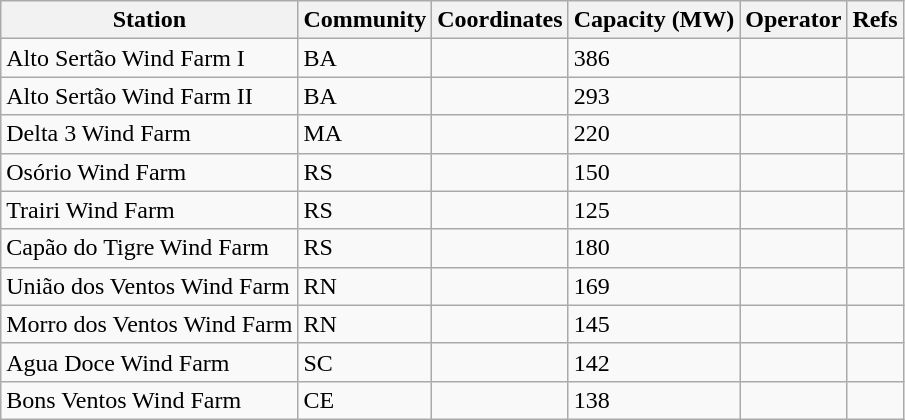<table class="wikitable sortable">
<tr>
<th>Station</th>
<th>Community</th>
<th>Coordinates</th>
<th>Capacity (MW)</th>
<th>Operator</th>
<th>Refs</th>
</tr>
<tr>
<td>Alto Sertão Wind Farm I</td>
<td>BA</td>
<td></td>
<td>386</td>
<td></td>
<td></td>
</tr>
<tr>
<td>Alto Sertão Wind Farm II</td>
<td>BA</td>
<td></td>
<td>293</td>
<td></td>
<td></td>
</tr>
<tr>
<td>Delta 3 Wind Farm</td>
<td>MA</td>
<td></td>
<td>220</td>
<td></td>
<td></td>
</tr>
<tr>
<td>Osório Wind Farm</td>
<td>RS</td>
<td></td>
<td>150</td>
<td></td>
<td></td>
</tr>
<tr>
<td>Trairi Wind Farm</td>
<td>RS</td>
<td></td>
<td>125</td>
<td></td>
<td></td>
</tr>
<tr>
<td>Capão do Tigre Wind Farm</td>
<td>RS</td>
<td></td>
<td>180</td>
<td></td>
<td></td>
</tr>
<tr>
<td>União dos Ventos Wind Farm</td>
<td>RN</td>
<td></td>
<td>169</td>
<td></td>
<td></td>
</tr>
<tr>
<td>Morro dos Ventos Wind Farm</td>
<td>RN</td>
<td></td>
<td>145</td>
<td></td>
<td></td>
</tr>
<tr>
<td>Agua Doce Wind Farm</td>
<td>SC</td>
<td></td>
<td>142</td>
<td></td>
<td></td>
</tr>
<tr>
<td>Bons Ventos Wind Farm</td>
<td>CE</td>
<td></td>
<td>138</td>
<td></td>
<td></td>
</tr>
</table>
